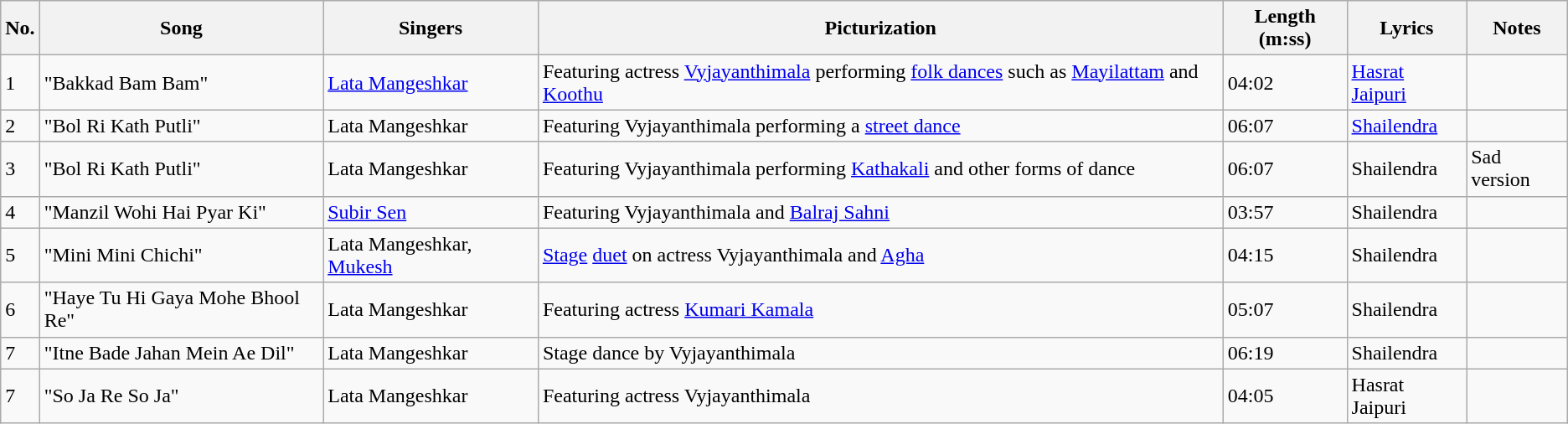<table class="wikitable">
<tr>
<th>No.</th>
<th>Song</th>
<th>Singers</th>
<th>Picturization</th>
<th>Length (m:ss)</th>
<th>Lyrics</th>
<th>Notes</th>
</tr>
<tr>
<td>1</td>
<td>"Bakkad Bam Bam"</td>
<td><a href='#'>Lata Mangeshkar</a></td>
<td>Featuring actress <a href='#'>Vyjayanthimala</a> performing <a href='#'>folk dances</a> such as <a href='#'>Mayilattam</a> and <a href='#'>Koothu</a></td>
<td>04:02</td>
<td><a href='#'>Hasrat Jaipuri</a></td>
<td></td>
</tr>
<tr>
<td>2</td>
<td>"Bol Ri Kath Putli"</td>
<td>Lata Mangeshkar</td>
<td>Featuring Vyjayanthimala performing a <a href='#'>street dance</a></td>
<td>06:07</td>
<td><a href='#'>Shailendra</a></td>
<td></td>
</tr>
<tr>
<td>3</td>
<td>"Bol Ri Kath Putli"</td>
<td>Lata Mangeshkar</td>
<td>Featuring Vyjayanthimala performing <a href='#'>Kathakali</a> and other forms of dance</td>
<td>06:07</td>
<td>Shailendra</td>
<td>Sad version</td>
</tr>
<tr>
<td>4</td>
<td>"Manzil Wohi Hai Pyar Ki"</td>
<td><a href='#'>Subir Sen</a></td>
<td>Featuring Vyjayanthimala and <a href='#'>Balraj Sahni</a></td>
<td>03:57</td>
<td>Shailendra</td>
<td></td>
</tr>
<tr>
<td>5</td>
<td>"Mini Mini Chichi"</td>
<td>Lata Mangeshkar, <a href='#'>Mukesh</a></td>
<td><a href='#'>Stage</a> <a href='#'>duet</a> on actress Vyjayanthimala and <a href='#'>Agha</a></td>
<td>04:15</td>
<td>Shailendra</td>
<td></td>
</tr>
<tr>
<td>6</td>
<td>"Haye Tu Hi Gaya Mohe Bhool Re"</td>
<td>Lata Mangeshkar</td>
<td>Featuring actress <a href='#'>Kumari Kamala</a></td>
<td>05:07</td>
<td>Shailendra</td>
<td></td>
</tr>
<tr>
<td>7</td>
<td>"Itne Bade Jahan Mein Ae Dil"</td>
<td>Lata Mangeshkar</td>
<td>Stage dance by Vyjayanthimala</td>
<td>06:19</td>
<td>Shailendra</td>
<td></td>
</tr>
<tr>
<td>7</td>
<td>"So Ja Re So Ja"</td>
<td>Lata Mangeshkar</td>
<td>Featuring actress Vyjayanthimala</td>
<td>04:05</td>
<td>Hasrat Jaipuri</td>
<td></td>
</tr>
</table>
